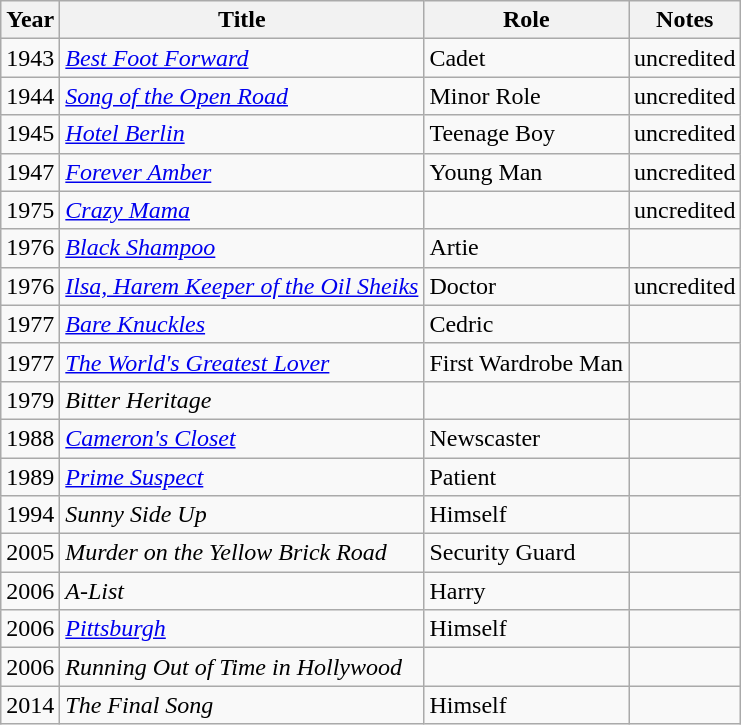<table class="wikitable">
<tr>
<th>Year</th>
<th>Title</th>
<th>Role</th>
<th>Notes</th>
</tr>
<tr>
<td>1943</td>
<td><em><a href='#'>Best Foot Forward</a></em></td>
<td>Cadet</td>
<td>uncredited</td>
</tr>
<tr>
<td>1944</td>
<td><em><a href='#'>Song of the Open Road</a></em></td>
<td>Minor Role</td>
<td>uncredited</td>
</tr>
<tr>
<td>1945</td>
<td><em><a href='#'>Hotel Berlin</a></em></td>
<td>Teenage Boy</td>
<td>uncredited</td>
</tr>
<tr>
<td>1947</td>
<td><em><a href='#'>Forever Amber</a></em></td>
<td>Young Man</td>
<td>uncredited</td>
</tr>
<tr>
<td>1975</td>
<td><em><a href='#'>Crazy Mama</a></em></td>
<td></td>
<td>uncredited</td>
</tr>
<tr>
<td>1976</td>
<td><em><a href='#'>Black Shampoo</a></em></td>
<td>Artie</td>
<td></td>
</tr>
<tr>
<td>1976</td>
<td><em><a href='#'>Ilsa, Harem Keeper of the Oil Sheiks</a></em></td>
<td>Doctor</td>
<td>uncredited</td>
</tr>
<tr>
<td>1977</td>
<td><em><a href='#'>Bare Knuckles</a></em></td>
<td>Cedric</td>
<td></td>
</tr>
<tr>
<td>1977</td>
<td><em><a href='#'>The World's Greatest Lover</a></em></td>
<td>First Wardrobe Man</td>
<td></td>
</tr>
<tr>
<td>1979</td>
<td><em>Bitter Heritage</em></td>
<td></td>
<td></td>
</tr>
<tr>
<td>1988</td>
<td><em><a href='#'>Cameron's Closet</a></em></td>
<td>Newscaster</td>
<td></td>
</tr>
<tr>
<td>1989</td>
<td><em><a href='#'>Prime Suspect</a></em></td>
<td>Patient</td>
<td></td>
</tr>
<tr>
<td>1994</td>
<td><em>Sunny Side Up</em></td>
<td>Himself</td>
<td></td>
</tr>
<tr>
<td>2005</td>
<td><em>Murder on the Yellow Brick Road</em></td>
<td>Security Guard</td>
<td></td>
</tr>
<tr>
<td>2006</td>
<td><em>A-List</em></td>
<td>Harry</td>
<td></td>
</tr>
<tr>
<td>2006</td>
<td><em><a href='#'>Pittsburgh</a></em></td>
<td>Himself</td>
<td></td>
</tr>
<tr>
<td>2006</td>
<td><em>Running Out of Time in Hollywood</em></td>
<td></td>
<td></td>
</tr>
<tr>
<td>2014</td>
<td><em>The Final Song</em></td>
<td>Himself</td>
<td></td>
</tr>
</table>
